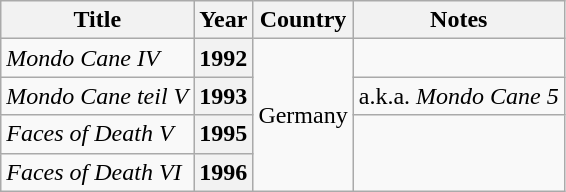<table class="wikitable sortable plainrowheaders">
<tr>
<th scope="col">Title</th>
<th scope="col">Year</th>
<th scope="col">Country</th>
<th scope="col">Notes</th>
</tr>
<tr>
<td><em>Mondo Cane IV</em></td>
<th scope="row">1992</th>
<td rowspan="4">Germany</td>
</tr>
<tr>
<td><em>Mondo Cane teil V</em></td>
<th scope="row">1993</th>
<td>a.k.a. <em>Mondo Cane 5</em></td>
</tr>
<tr>
<td><em>Faces of Death V</em></td>
<th scope="row">1995</th>
</tr>
<tr>
<td><em>Faces of Death VI</em></td>
<th scope="row">1996</th>
</tr>
</table>
